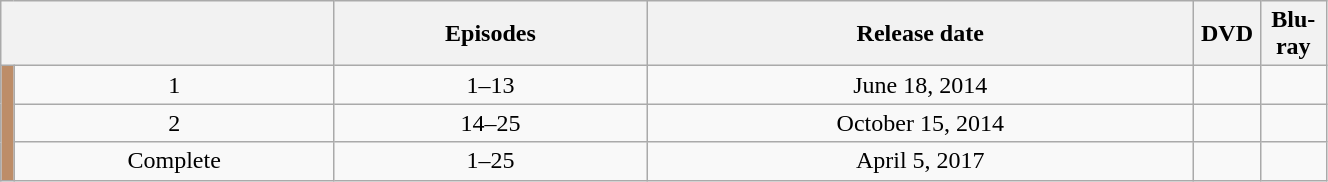<table class="wikitable" style="text-align: center; width: 70%;">
<tr>
<th colspan="2"></th>
<th>Episodes</th>
<th scope="column">Release date</th>
<th width="5%">DVD </th>
<th width="5%">Blu-ray </th>
</tr>
<tr>
<td rowspan="10" width="1%" style="background: #BD8D68;"></td>
<td>1</td>
<td>1–13</td>
<td>June 18, 2014</td>
<td></td>
<td></td>
</tr>
<tr>
<td>2</td>
<td>14–25</td>
<td>October 15, 2014</td>
<td></td>
<td></td>
</tr>
<tr>
<td>Complete</td>
<td>1–25</td>
<td>April 5, 2017</td>
<td></td>
<td></td>
</tr>
</table>
